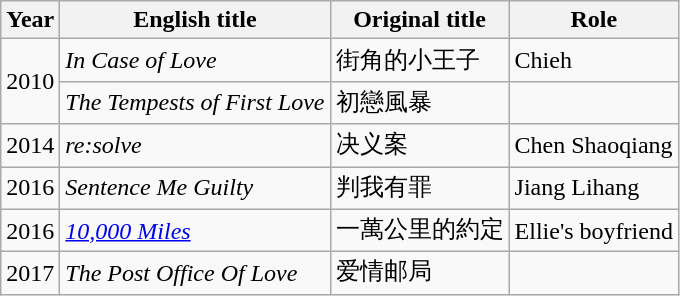<table class="wikitable sortable">
<tr>
<th>Year</th>
<th>English title</th>
<th>Original title</th>
<th>Role</th>
</tr>
<tr>
<td rowspan=2>2010</td>
<td><em>In Case of Love</em></td>
<td>街角的小王子</td>
<td>Chieh</td>
</tr>
<tr>
<td><em>The Tempests of First Love</em></td>
<td>初戀風暴</td>
<td></td>
</tr>
<tr>
<td>2014</td>
<td><em>re:solve</em></td>
<td>决义案</td>
<td>Chen Shaoqiang</td>
</tr>
<tr>
<td>2016</td>
<td><em>Sentence Me Guilty</em></td>
<td>判我有罪</td>
<td>Jiang Lihang</td>
</tr>
<tr>
<td>2016</td>
<td><em><a href='#'>10,000 Miles</a></em></td>
<td>一萬公里的約定</td>
<td>Ellie's boyfriend</td>
</tr>
<tr>
<td>2017</td>
<td><em>The Post Office Of Love</em></td>
<td>爱情邮局</td>
<td></td>
</tr>
</table>
